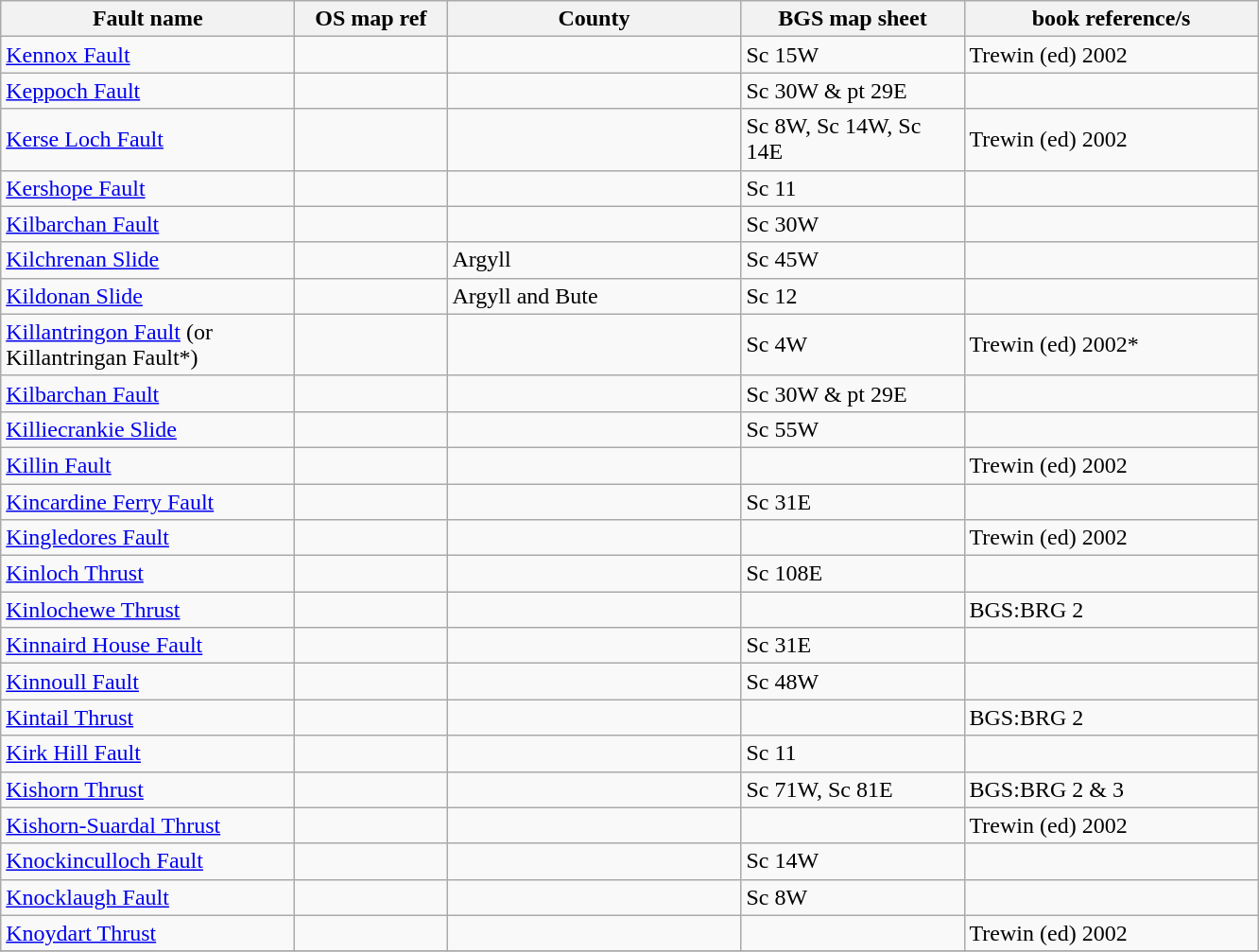<table class="wikitable">
<tr>
<th width="200pt">Fault name</th>
<th width="100pt">OS map ref</th>
<th width="200pt">County</th>
<th width="150pt">BGS map sheet</th>
<th width="200pt">book reference/s</th>
</tr>
<tr>
<td><a href='#'>Kennox Fault</a></td>
<td></td>
<td></td>
<td>Sc 15W</td>
<td>Trewin (ed) 2002</td>
</tr>
<tr>
<td><a href='#'>Keppoch Fault</a></td>
<td></td>
<td></td>
<td>Sc 30W & pt 29E</td>
<td></td>
</tr>
<tr>
<td><a href='#'>Kerse Loch Fault</a></td>
<td></td>
<td></td>
<td>Sc 8W, Sc 14W, Sc 14E</td>
<td>Trewin (ed) 2002</td>
</tr>
<tr>
<td><a href='#'>Kershope Fault</a></td>
<td></td>
<td></td>
<td>Sc 11</td>
<td></td>
</tr>
<tr>
<td><a href='#'>Kilbarchan Fault</a></td>
<td></td>
<td></td>
<td>Sc 30W</td>
<td></td>
</tr>
<tr>
<td><a href='#'>Kilchrenan Slide</a></td>
<td></td>
<td>Argyll</td>
<td>Sc 45W</td>
<td></td>
</tr>
<tr>
<td><a href='#'>Kildonan Slide</a></td>
<td></td>
<td>Argyll and Bute</td>
<td>Sc 12</td>
<td></td>
</tr>
<tr>
<td><a href='#'>Killantringon Fault</a> (or Killantringan Fault*)</td>
<td></td>
<td></td>
<td>Sc 4W</td>
<td>Trewin (ed) 2002*</td>
</tr>
<tr>
<td><a href='#'>Kilbarchan Fault</a></td>
<td></td>
<td></td>
<td>Sc 30W & pt 29E</td>
<td></td>
</tr>
<tr>
<td><a href='#'>Killiecrankie Slide</a></td>
<td></td>
<td></td>
<td>Sc 55W</td>
<td></td>
</tr>
<tr>
<td><a href='#'>Killin Fault</a></td>
<td></td>
<td></td>
<td></td>
<td>Trewin (ed) 2002</td>
</tr>
<tr>
<td><a href='#'>Kincardine Ferry Fault</a></td>
<td></td>
<td></td>
<td>Sc 31E</td>
<td></td>
</tr>
<tr>
<td><a href='#'>Kingledores Fault</a></td>
<td></td>
<td></td>
<td></td>
<td>Trewin (ed) 2002</td>
</tr>
<tr>
<td><a href='#'>Kinloch Thrust</a></td>
<td></td>
<td></td>
<td>Sc 108E</td>
<td></td>
</tr>
<tr>
<td><a href='#'>Kinlochewe Thrust</a></td>
<td></td>
<td></td>
<td></td>
<td>BGS:BRG 2</td>
</tr>
<tr>
<td><a href='#'>Kinnaird House Fault</a></td>
<td></td>
<td></td>
<td>Sc 31E</td>
<td></td>
</tr>
<tr>
<td><a href='#'>Kinnoull Fault</a></td>
<td></td>
<td></td>
<td>Sc 48W</td>
<td></td>
</tr>
<tr>
<td><a href='#'>Kintail Thrust</a></td>
<td></td>
<td></td>
<td></td>
<td>BGS:BRG 2</td>
</tr>
<tr>
<td><a href='#'>Kirk Hill Fault</a></td>
<td></td>
<td></td>
<td>Sc 11</td>
<td></td>
</tr>
<tr>
<td><a href='#'>Kishorn Thrust</a></td>
<td></td>
<td></td>
<td>Sc 71W, Sc 81E</td>
<td>BGS:BRG 2 & 3</td>
</tr>
<tr>
<td><a href='#'>Kishorn-Suardal Thrust</a></td>
<td></td>
<td></td>
<td></td>
<td>Trewin (ed) 2002</td>
</tr>
<tr>
<td><a href='#'>Knockinculloch Fault</a></td>
<td></td>
<td></td>
<td>Sc 14W</td>
<td></td>
</tr>
<tr>
<td><a href='#'>Knocklaugh Fault</a></td>
<td></td>
<td></td>
<td>Sc 8W</td>
<td></td>
</tr>
<tr>
<td><a href='#'>Knoydart Thrust</a></td>
<td></td>
<td></td>
<td></td>
<td>Trewin (ed) 2002</td>
</tr>
<tr>
</tr>
</table>
